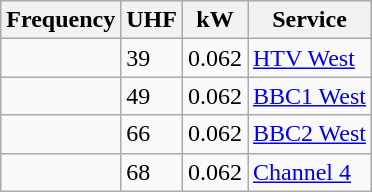<table class="wikitable sortable">
<tr>
<th>Frequency</th>
<th>UHF</th>
<th>kW</th>
<th>Service</th>
</tr>
<tr>
<td></td>
<td>39</td>
<td>0.062</td>
<td><a href='#'>HTV West</a></td>
</tr>
<tr>
<td></td>
<td>49</td>
<td>0.062</td>
<td><a href='#'>BBC1 West</a></td>
</tr>
<tr>
<td></td>
<td>66</td>
<td>0.062</td>
<td><a href='#'>BBC2 West</a></td>
</tr>
<tr>
<td></td>
<td>68</td>
<td>0.062</td>
<td><a href='#'>Channel 4</a></td>
</tr>
</table>
